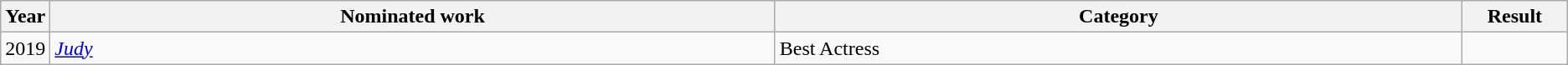<table class="wikitable sortable">
<tr>
<th scope="col" style="width:1em;">Year</th>
<th scope="col" style="width:39em;">Nominated work</th>
<th scope="col" style="width:37em;">Category</th>
<th scope="col" style="width:5em;">Result</th>
</tr>
<tr>
<td>2019</td>
<td><em><a href='#'>Judy</a></em></td>
<td>Best Actress</td>
<td></td>
</tr>
</table>
